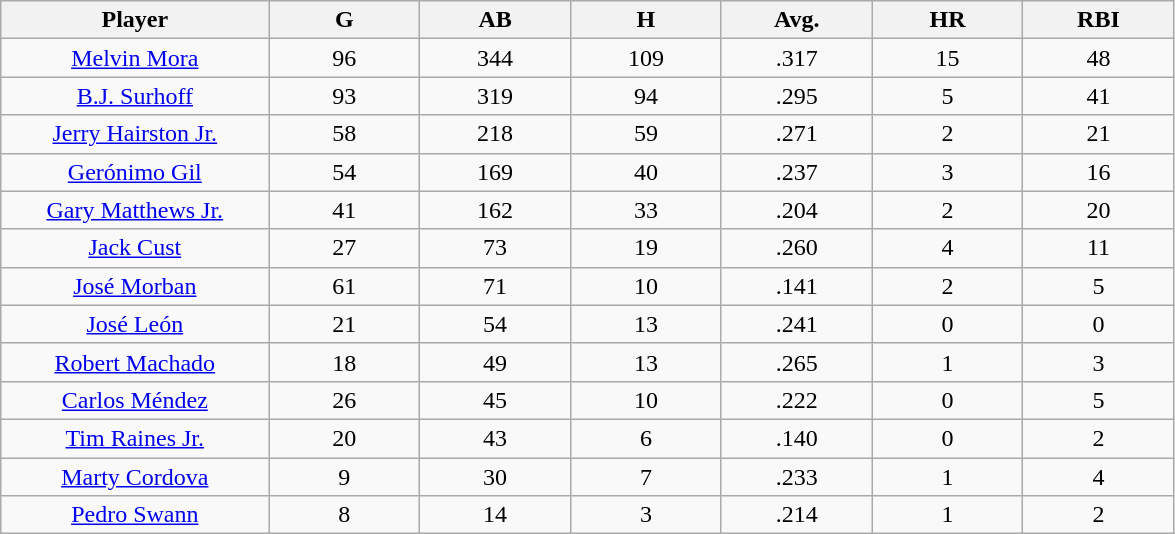<table class="wikitable sortable">
<tr>
<th bgcolor="#DDDDFF" width="16%">Player</th>
<th bgcolor="#DDDDFF" width="9%">G</th>
<th bgcolor="#DDDDFF" width="9%">AB</th>
<th bgcolor="#DDDDFF" width="9%">H</th>
<th bgcolor="#DDDDFF" width="9%">Avg.</th>
<th bgcolor="#DDDDFF" width="9%">HR</th>
<th bgcolor="#DDDDFF" width="9%">RBI</th>
</tr>
<tr align=center>
<td><a href='#'>Melvin Mora</a></td>
<td>96</td>
<td>344</td>
<td>109</td>
<td>.317</td>
<td>15</td>
<td>48</td>
</tr>
<tr align=center>
<td><a href='#'>B.J. Surhoff</a></td>
<td>93</td>
<td>319</td>
<td>94</td>
<td>.295</td>
<td>5</td>
<td>41</td>
</tr>
<tr align=center>
<td><a href='#'>Jerry Hairston Jr.</a></td>
<td>58</td>
<td>218</td>
<td>59</td>
<td>.271</td>
<td>2</td>
<td>21</td>
</tr>
<tr align=center>
<td><a href='#'>Gerónimo Gil</a></td>
<td>54</td>
<td>169</td>
<td>40</td>
<td>.237</td>
<td>3</td>
<td>16</td>
</tr>
<tr align=center>
<td><a href='#'>Gary Matthews Jr.</a></td>
<td>41</td>
<td>162</td>
<td>33</td>
<td>.204</td>
<td>2</td>
<td>20</td>
</tr>
<tr align=center>
<td><a href='#'>Jack Cust</a></td>
<td>27</td>
<td>73</td>
<td>19</td>
<td>.260</td>
<td>4</td>
<td>11</td>
</tr>
<tr align=center>
<td><a href='#'>José Morban</a></td>
<td>61</td>
<td>71</td>
<td>10</td>
<td>.141</td>
<td>2</td>
<td>5</td>
</tr>
<tr align=center>
<td><a href='#'>José León</a></td>
<td>21</td>
<td>54</td>
<td>13</td>
<td>.241</td>
<td>0</td>
<td>0</td>
</tr>
<tr align=center>
<td><a href='#'>Robert Machado</a></td>
<td>18</td>
<td>49</td>
<td>13</td>
<td>.265</td>
<td>1</td>
<td>3</td>
</tr>
<tr align=center>
<td><a href='#'>Carlos Méndez</a></td>
<td>26</td>
<td>45</td>
<td>10</td>
<td>.222</td>
<td>0</td>
<td>5</td>
</tr>
<tr align=center>
<td><a href='#'>Tim Raines Jr.</a></td>
<td>20</td>
<td>43</td>
<td>6</td>
<td>.140</td>
<td>0</td>
<td>2</td>
</tr>
<tr align=center>
<td><a href='#'>Marty Cordova</a></td>
<td>9</td>
<td>30</td>
<td>7</td>
<td>.233</td>
<td>1</td>
<td>4</td>
</tr>
<tr align=center>
<td><a href='#'>Pedro Swann</a></td>
<td>8</td>
<td>14</td>
<td>3</td>
<td>.214</td>
<td>1</td>
<td>2</td>
</tr>
</table>
